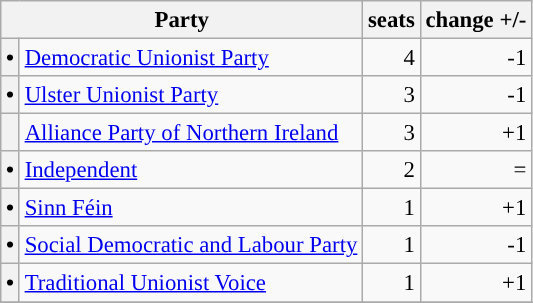<table class="wikitable" style="font-size: 95%;">
<tr>
<th colspan=2>Party</th>
<th>seats</th>
<th>change +/-</th>
</tr>
<tr>
<th style="background-color: "><span>•</span></th>
<td><a href='#'>Democratic Unionist Party</a></td>
<td align="right">4</td>
<td align="right">-1</td>
</tr>
<tr>
<th style="background-color: "><span>•</span></th>
<td><a href='#'>Ulster Unionist Party</a></td>
<td align="right">3</td>
<td align="right">-1</td>
</tr>
<tr>
<th style="background-color: "></th>
<td><a href='#'>Alliance Party of Northern Ireland</a></td>
<td align="right">3</td>
<td align="right">+1</td>
</tr>
<tr>
<th style="background-color: "><span>•</span></th>
<td><a href='#'>Independent</a></td>
<td align="right">2</td>
<td align="right">=</td>
</tr>
<tr>
<th style="background-color: "><span>•</span></th>
<td><a href='#'>Sinn Féin</a></td>
<td align="right">1</td>
<td align="right">+1</td>
</tr>
<tr>
<th style="background-color: "><span>•</span></th>
<td><a href='#'>Social Democratic and Labour Party</a></td>
<td align="right">1</td>
<td align="right">-1</td>
</tr>
<tr>
<th style="background-color: "><span>•</span></th>
<td><a href='#'>Traditional Unionist Voice</a></td>
<td align="right">1</td>
<td align="right">+1</td>
</tr>
<tr>
</tr>
</table>
